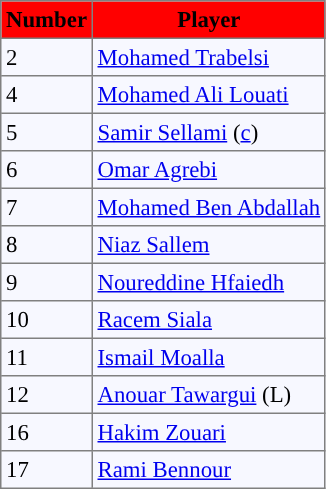<table bgcolor="#f7f8ff" cellpadding="3" cellspacing="0" border="1" style="font-size: 95%; border: gray solid 1px; border-collapse: collapse;">
<tr bgcolor="#ff0000">
<td align=center><strong>Number</strong></td>
<td align=center><strong>Player</strong></td>
</tr>
<tr align="left">
<td>2</td>
<td> <a href='#'>Mohamed Trabelsi</a></td>
</tr>
<tr align=left>
<td>4</td>
<td> <a href='#'>Mohamed Ali Louati</a></td>
</tr>
<tr align="left">
<td>5</td>
<td> <a href='#'>Samir Sellami</a> (<a href='#'>c</a>)</td>
</tr>
<tr align="left">
<td>6</td>
<td> <a href='#'>Omar Agrebi</a></td>
</tr>
<tr align="left">
<td>7</td>
<td> <a href='#'>Mohamed Ben Abdallah</a></td>
</tr>
<tr align="left">
<td>8</td>
<td> <a href='#'>Niaz Sallem</a></td>
</tr>
<tr align="left">
<td>9</td>
<td> <a href='#'>Noureddine Hfaiedh</a></td>
</tr>
<tr align="left">
<td>10</td>
<td> <a href='#'>Racem Siala</a></td>
</tr>
<tr align="left">
<td>11</td>
<td> <a href='#'>Ismail Moalla</a></td>
</tr>
<tr align="left">
<td>12</td>
<td> <a href='#'>Anouar Tawargui</a> (L)</td>
</tr>
<tr align="left">
<td>16</td>
<td> <a href='#'>Hakim Zouari</a></td>
</tr>
<tr align="left">
<td>17</td>
<td> <a href='#'>Rami Bennour</a></td>
</tr>
</table>
